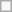<table class=wikitable>
<tr>
<td> </td>
</tr>
</table>
